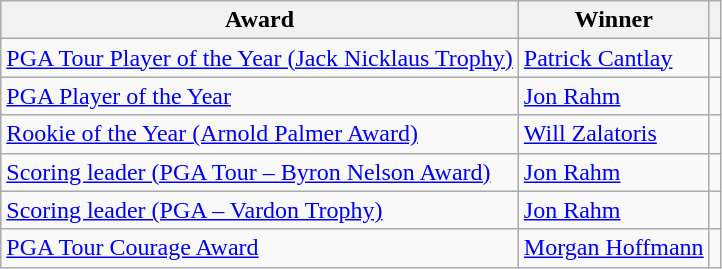<table class="wikitable">
<tr>
<th>Award</th>
<th>Winner</th>
<th></th>
</tr>
<tr>
<td><a href='#'>PGA Tour Player of the Year (Jack Nicklaus Trophy)</a></td>
<td> <a href='#'>Patrick Cantlay</a></td>
<td></td>
</tr>
<tr>
<td><a href='#'>PGA Player of the Year</a></td>
<td> <a href='#'>Jon Rahm</a></td>
<td></td>
</tr>
<tr>
<td><a href='#'>Rookie of the Year (Arnold Palmer Award)</a></td>
<td> <a href='#'>Will Zalatoris</a></td>
<td></td>
</tr>
<tr>
<td><a href='#'>Scoring leader (PGA Tour – Byron Nelson Award)</a></td>
<td> <a href='#'>Jon Rahm</a></td>
<td></td>
</tr>
<tr>
<td><a href='#'>Scoring leader (PGA – Vardon Trophy)</a></td>
<td> <a href='#'>Jon Rahm</a></td>
<td></td>
</tr>
<tr>
<td><a href='#'>PGA Tour Courage Award</a></td>
<td> <a href='#'>Morgan Hoffmann</a></td>
<td></td>
</tr>
</table>
